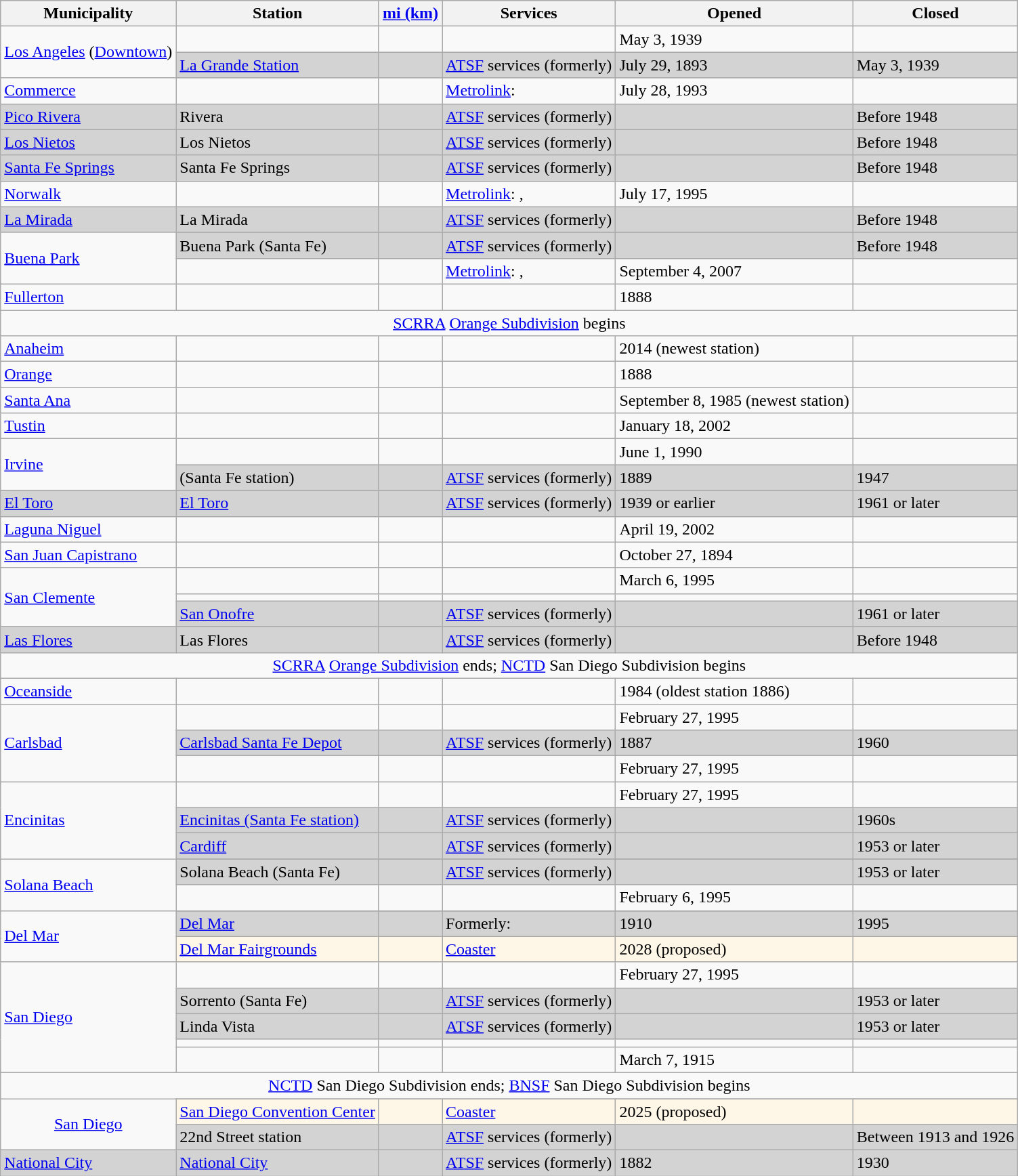<table class="wikitable sticky-header">
<tr>
<th>Municipality</th>
<th>Station</th>
<th><a href='#'>mi (km)</a></th>
<th>Services</th>
<th>Opened</th>
<th>Closed</th>
</tr>
<tr>
<td rowspan="2"><a href='#'>Los Angeles</a> (<a href='#'>Downtown</a>)</td>
<td></td>
<td></td>
<td></td>
<td>May 3, 1939</td>
<td></td>
</tr>
<tr style="background: #D3D3D3;">
<td><a href='#'>La Grande Station</a></td>
<td></td>
<td> <a href='#'>ATSF</a> services (formerly)</td>
<td>July 29, 1893</td>
<td>May 3, 1939</td>
</tr>
<tr>
<td><a href='#'>Commerce</a></td>
<td></td>
<td></td>
<td> <a href='#'>Metrolink</a>: </td>
<td>July 28, 1993</td>
<td></td>
</tr>
<tr style="background: #D3D3D3;">
<td><a href='#'>Pico Rivera</a></td>
<td>Rivera</td>
<td></td>
<td> <a href='#'>ATSF</a> services (formerly)</td>
<td></td>
<td>Before 1948</td>
</tr>
<tr style="background: #D3D3D3;">
<td><a href='#'>Los Nietos</a></td>
<td>Los Nietos</td>
<td></td>
<td> <a href='#'>ATSF</a> services (formerly)</td>
<td></td>
<td>Before 1948</td>
</tr>
<tr style="background: #D3D3D3;">
<td><a href='#'>Santa Fe Springs</a></td>
<td>Santa Fe Springs</td>
<td></td>
<td> <a href='#'>ATSF</a> services (formerly)</td>
<td></td>
<td>Before 1948</td>
</tr>
<tr>
<td><a href='#'>Norwalk</a></td>
<td></td>
<td></td>
<td> <a href='#'>Metrolink</a>: , </td>
<td>July 17, 1995</td>
<td></td>
</tr>
<tr style="background: #D3D3D3;">
<td><a href='#'>La Mirada</a></td>
<td>La Mirada</td>
<td></td>
<td> <a href='#'>ATSF</a> services (formerly)</td>
<td></td>
<td>Before 1948</td>
</tr>
<tr>
<td rowspan="3"><a href='#'>Buena Park</a></td>
</tr>
<tr style="background: #D3D3D3;">
<td>Buena Park (Santa Fe)</td>
<td></td>
<td> <a href='#'>ATSF</a> services (formerly)</td>
<td></td>
<td>Before 1948</td>
</tr>
<tr>
<td></td>
<td></td>
<td> <a href='#'>Metrolink</a>: , </td>
<td>September 4, 2007</td>
<td></td>
</tr>
<tr>
<td><a href='#'>Fullerton</a></td>
<td></td>
<td></td>
<td></td>
<td>1888</td>
<td></td>
</tr>
<tr>
<td colspan="6" align="center"><a href='#'>SCRRA</a> <a href='#'>Orange Subdivision</a> begins</td>
</tr>
<tr>
<td><a href='#'>Anaheim</a></td>
<td></td>
<td></td>
<td></td>
<td>2014 (newest station)</td>
<td></td>
</tr>
<tr>
<td><a href='#'>Orange</a></td>
<td></td>
<td></td>
<td></td>
<td>1888</td>
<td></td>
</tr>
<tr>
<td><a href='#'>Santa Ana</a></td>
<td></td>
<td></td>
<td></td>
<td>September 8, 1985 (newest station)</td>
<td></td>
</tr>
<tr>
<td><a href='#'>Tustin</a></td>
<td></td>
<td></td>
<td></td>
<td>January 18, 2002</td>
<td></td>
</tr>
<tr>
<td rowspan="2"><a href='#'>Irvine</a></td>
<td></td>
<td></td>
<td></td>
<td>June 1, 1990</td>
<td></td>
</tr>
<tr style="background: #D3D3D3;">
<td> (Santa Fe station)</td>
<td></td>
<td> <a href='#'>ATSF</a> services (formerly)</td>
<td>1889</td>
<td>1947</td>
</tr>
<tr>
</tr>
<tr style="background: #D3D3D3;">
<td><a href='#'>El Toro</a></td>
<td><a href='#'>El Toro</a></td>
<td></td>
<td> <a href='#'>ATSF</a> services (formerly)</td>
<td>1939 or earlier</td>
<td>1961 or later</td>
</tr>
<tr>
<td><a href='#'>Laguna Niguel</a></td>
<td></td>
<td></td>
<td></td>
<td>April 19, 2002</td>
<td></td>
</tr>
<tr>
<td><a href='#'>San Juan Capistrano</a></td>
<td></td>
<td></td>
<td></td>
<td>October 27, 1894</td>
<td></td>
</tr>
<tr>
<td rowspan="3"><a href='#'>San Clemente</a></td>
<td></td>
<td></td>
<td></td>
<td>March 6, 1995</td>
<td></td>
</tr>
<tr>
<td></td>
<td></td>
<td></td>
<td></td>
<td></td>
</tr>
<tr style="background: #D3D3D3;">
<td><a href='#'>San Onofre</a></td>
<td></td>
<td> <a href='#'>ATSF</a> services (formerly)</td>
<td></td>
<td>1961 or later</td>
</tr>
<tr style="background: #D3D3D3;">
<td><a href='#'>Las Flores</a></td>
<td>Las Flores</td>
<td></td>
<td> <a href='#'>ATSF</a> services (formerly)</td>
<td></td>
<td>Before 1948</td>
</tr>
<tr>
<td colspan="6" align="center"><a href='#'>SCRRA</a> <a href='#'>Orange Subdivision</a> ends; <a href='#'>NCTD</a> San Diego Subdivision begins</td>
</tr>
<tr>
<td><a href='#'>Oceanside</a></td>
<td></td>
<td></td>
<td></td>
<td>1984 (oldest station 1886)</td>
<td></td>
</tr>
<tr>
<td rowspan=3><a href='#'>Carlsbad</a></td>
<td></td>
<td></td>
<td></td>
<td>February 27, 1995</td>
<td></td>
</tr>
<tr style="background: #D3D3D3;">
<td><a href='#'>Carlsbad Santa Fe Depot</a></td>
<td></td>
<td> <a href='#'>ATSF</a> services (formerly)</td>
<td>1887</td>
<td>1960</td>
</tr>
<tr>
<td></td>
<td></td>
<td></td>
<td>February 27, 1995</td>
<td></td>
</tr>
<tr>
<td rowspan="3"><a href='#'>Encinitas</a></td>
<td></td>
<td></td>
<td></td>
<td>February 27, 1995</td>
<td></td>
</tr>
<tr style="background: #D3D3D3;">
<td><a href='#'>Encinitas (Santa Fe station)</a></td>
<td></td>
<td> <a href='#'>ATSF</a> services (formerly)</td>
<td></td>
<td>1960s</td>
</tr>
<tr style="background: #D3D3D3;">
<td><a href='#'>Cardiff</a></td>
<td></td>
<td> <a href='#'>ATSF</a> services (formerly)</td>
<td></td>
<td>1953 or later</td>
</tr>
<tr>
<td rowspan="3"><a href='#'>Solana Beach</a></td>
</tr>
<tr style="background: #D3D3D3;">
<td>Solana Beach (Santa Fe)</td>
<td></td>
<td> <a href='#'>ATSF</a> services (formerly)</td>
<td></td>
<td>1953 or later</td>
</tr>
<tr>
<td></td>
<td></td>
<td></td>
<td>February 6, 1995</td>
<td></td>
</tr>
<tr>
<td rowspan="3"><a href='#'>Del Mar</a></td>
</tr>
<tr style="background: #D3D3D3;">
<td><a href='#'>Del Mar</a></td>
<td></td>
<td>Formerly:</td>
<td>1910</td>
<td>1995</td>
</tr>
<tr style="background: #fef6e7;">
<td><a href='#'>Del Mar Fairgrounds</a></td>
<td></td>
<td> <a href='#'>Coaster</a></td>
<td>2028 (proposed)</td>
<td></td>
</tr>
<tr>
<td rowspan="5"><a href='#'>San Diego</a></td>
<td></td>
<td></td>
<td></td>
<td>February 27, 1995</td>
<td></td>
</tr>
<tr style="background: #D3D3D3;">
<td>Sorrento (Santa Fe)</td>
<td></td>
<td> <a href='#'>ATSF</a> services (formerly)</td>
<td></td>
<td>1953 or later</td>
</tr>
<tr style="background: #D3D3D3;">
<td>Linda Vista</td>
<td></td>
<td> <a href='#'>ATSF</a> services (formerly)</td>
<td></td>
<td>1953 or later</td>
</tr>
<tr>
<td></td>
<td></td>
<td></td>
<td></td>
<td></td>
</tr>
<tr>
<td></td>
<td></td>
<td></td>
<td>March 7, 1915</td>
<td></td>
</tr>
<tr>
<td colspan="6" align="center"><a href='#'>NCTD</a> San Diego Subdivision ends; <a href='#'>BNSF</a> San Diego Subdivision begins</td>
</tr>
<tr>
<td rowspan="3" align="center"><a href='#'>San Diego</a></td>
</tr>
<tr style="background: #fef6e7;">
<td><a href='#'>San Diego Convention Center</a></td>
<td></td>
<td> <a href='#'>Coaster</a></td>
<td>2025 (proposed)</td>
<td></td>
</tr>
<tr style="background: #D3D3D3;">
<td>22nd Street station</td>
<td></td>
<td> <a href='#'>ATSF</a> services (formerly)</td>
<td></td>
<td>Between 1913 and 1926</td>
</tr>
<tr style="background: #D3D3D3;">
<td><a href='#'>National City</a></td>
<td><a href='#'>National City</a></td>
<td></td>
<td> <a href='#'>ATSF</a> services (formerly)</td>
<td>1882</td>
<td>1930</td>
</tr>
</table>
